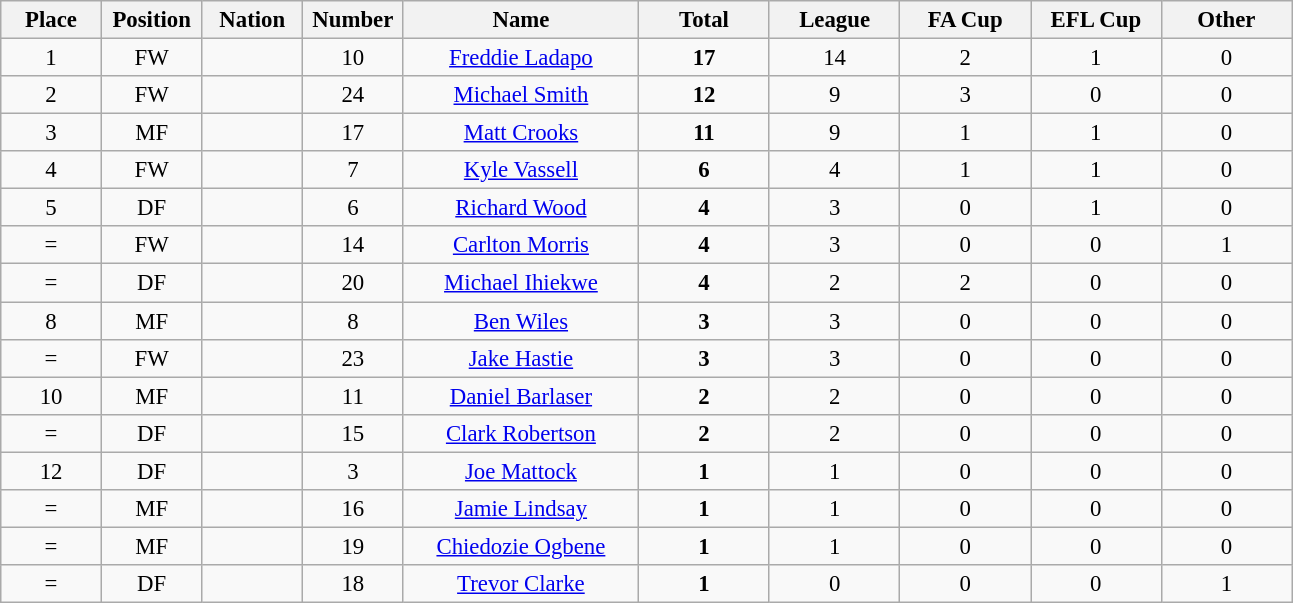<table class="wikitable" style="font-size: 95%; text-align: center;">
<tr>
<th width=60>Place</th>
<th width=60>Position</th>
<th width=60>Nation</th>
<th width=60>Number</th>
<th width=150>Name</th>
<th width=80>Total</th>
<th width=80>League</th>
<th width=80>FA Cup</th>
<th width=80>EFL Cup</th>
<th width=80>Other</th>
</tr>
<tr>
<td>1</td>
<td>FW</td>
<td></td>
<td>10</td>
<td><a href='#'>Freddie Ladapo</a></td>
<td><strong>17</strong></td>
<td>14</td>
<td>2</td>
<td>1</td>
<td>0</td>
</tr>
<tr>
<td>2</td>
<td>FW</td>
<td></td>
<td>24</td>
<td><a href='#'>Michael Smith</a></td>
<td><strong>12</strong></td>
<td>9</td>
<td>3</td>
<td>0</td>
<td>0</td>
</tr>
<tr>
<td>3</td>
<td>MF</td>
<td></td>
<td>17</td>
<td><a href='#'>Matt Crooks</a></td>
<td><strong>11</strong></td>
<td>9</td>
<td>1</td>
<td>1</td>
<td>0</td>
</tr>
<tr>
<td>4</td>
<td>FW</td>
<td></td>
<td>7</td>
<td><a href='#'>Kyle Vassell</a></td>
<td><strong>6</strong></td>
<td>4</td>
<td>1</td>
<td>1</td>
<td>0</td>
</tr>
<tr>
<td>5</td>
<td>DF</td>
<td></td>
<td>6</td>
<td><a href='#'>Richard Wood</a></td>
<td><strong>4</strong></td>
<td>3</td>
<td>0</td>
<td>1</td>
<td>0</td>
</tr>
<tr>
<td>=</td>
<td>FW</td>
<td></td>
<td>14</td>
<td><a href='#'>Carlton Morris</a></td>
<td><strong>4</strong></td>
<td>3</td>
<td>0</td>
<td>0</td>
<td>1</td>
</tr>
<tr>
<td>=</td>
<td>DF</td>
<td></td>
<td>20</td>
<td><a href='#'>Michael Ihiekwe</a></td>
<td><strong>4</strong></td>
<td>2</td>
<td>2</td>
<td>0</td>
<td>0</td>
</tr>
<tr>
<td>8</td>
<td>MF</td>
<td></td>
<td>8</td>
<td><a href='#'>Ben Wiles</a></td>
<td><strong>3</strong></td>
<td>3</td>
<td>0</td>
<td>0</td>
<td>0</td>
</tr>
<tr>
<td>=</td>
<td>FW</td>
<td></td>
<td>23</td>
<td><a href='#'>Jake Hastie</a></td>
<td><strong>3</strong></td>
<td>3</td>
<td>0</td>
<td>0</td>
<td>0</td>
</tr>
<tr>
<td>10</td>
<td>MF</td>
<td></td>
<td>11</td>
<td><a href='#'>Daniel Barlaser</a></td>
<td><strong>2</strong></td>
<td>2</td>
<td>0</td>
<td>0</td>
<td>0</td>
</tr>
<tr>
<td>=</td>
<td>DF</td>
<td></td>
<td>15</td>
<td><a href='#'>Clark Robertson</a></td>
<td><strong>2</strong></td>
<td>2</td>
<td>0</td>
<td>0</td>
<td>0</td>
</tr>
<tr>
<td>12</td>
<td>DF</td>
<td></td>
<td>3</td>
<td><a href='#'>Joe Mattock</a></td>
<td><strong>1</strong></td>
<td>1</td>
<td>0</td>
<td>0</td>
<td>0</td>
</tr>
<tr>
<td>=</td>
<td>MF</td>
<td></td>
<td>16</td>
<td><a href='#'>Jamie Lindsay</a></td>
<td><strong>1</strong></td>
<td>1</td>
<td>0</td>
<td>0</td>
<td>0</td>
</tr>
<tr>
<td>=</td>
<td>MF</td>
<td></td>
<td>19</td>
<td><a href='#'>Chiedozie Ogbene</a></td>
<td><strong>1</strong></td>
<td>1</td>
<td>0</td>
<td>0</td>
<td>0</td>
</tr>
<tr>
<td>=</td>
<td>DF</td>
<td></td>
<td>18</td>
<td><a href='#'>Trevor Clarke</a></td>
<td><strong>1</strong></td>
<td>0</td>
<td>0</td>
<td>0</td>
<td>1</td>
</tr>
</table>
